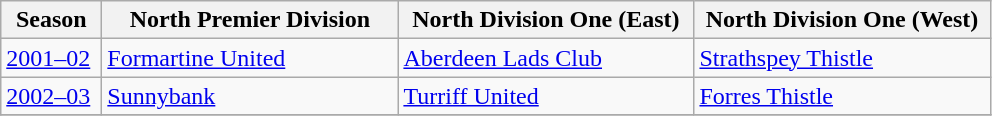<table class="wikitable">
<tr>
<th width=60>Season</th>
<th width=190>North Premier Division</th>
<th width=190>North Division One (East)</th>
<th width=190>North Division One (West)</th>
</tr>
<tr>
<td style="text-align:left;"><a href='#'>2001–02</a></td>
<td><a href='#'>Formartine United</a></td>
<td><a href='#'>Aberdeen Lads Club</a></td>
<td><a href='#'>Strathspey Thistle</a></td>
</tr>
<tr>
<td style="text-align:left;"><a href='#'>2002–03</a></td>
<td><a href='#'>Sunnybank</a></td>
<td><a href='#'>Turriff United</a></td>
<td><a href='#'>Forres Thistle</a></td>
</tr>
<tr>
</tr>
</table>
